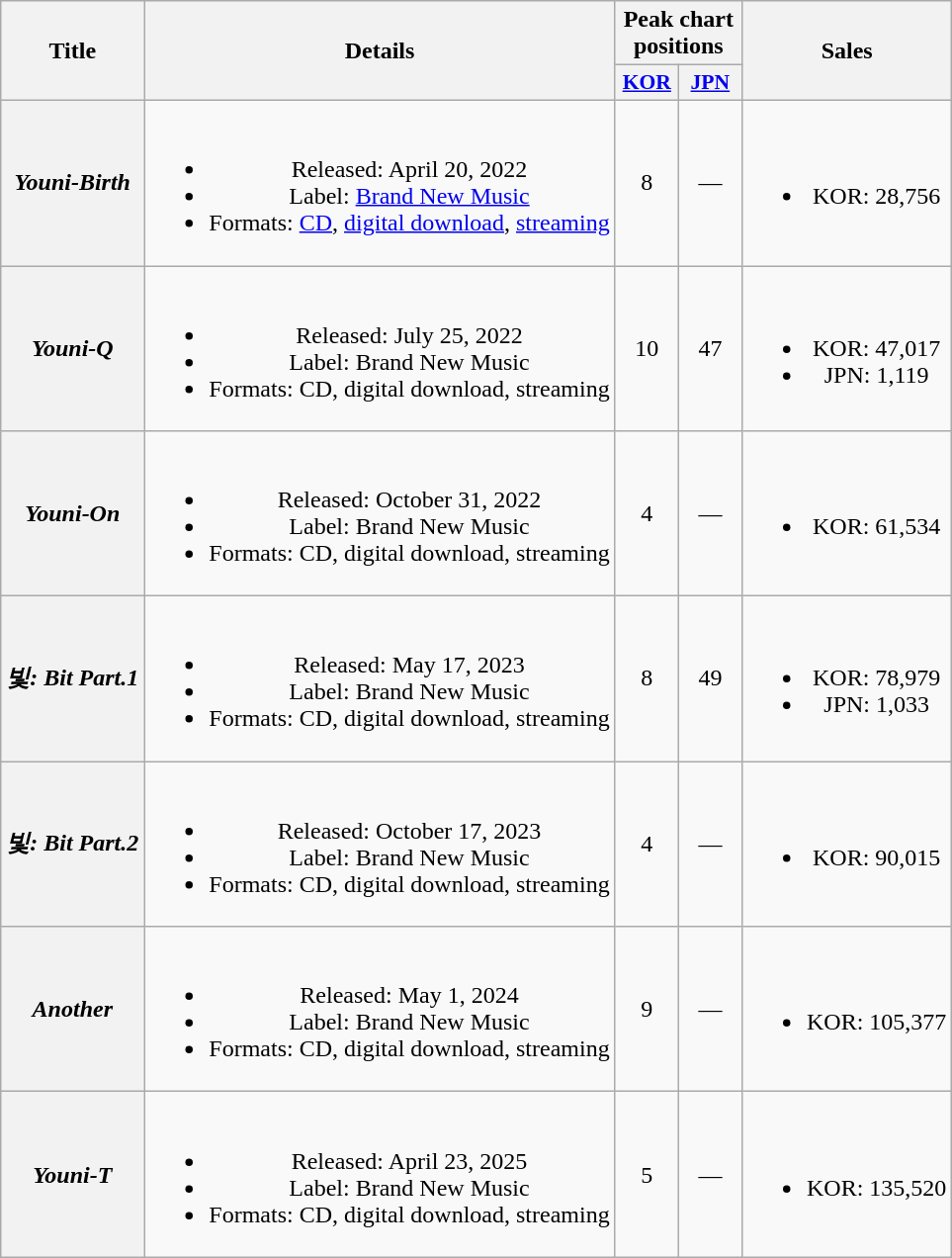<table class="wikitable plainrowheaders" style="text-align:center">
<tr>
<th scope="col" rowspan="2">Title</th>
<th scope="col" rowspan="2">Details</th>
<th scope="col" colspan="2">Peak chart positions</th>
<th scope="col" rowspan="2">Sales</th>
</tr>
<tr>
<th scope="col" style="font-size:90%; width:2.5em"><a href='#'>KOR</a><br></th>
<th scope="col" style="font-size:90%; width:2.5em"><a href='#'>JPN</a><br></th>
</tr>
<tr>
<th scope="row"><em>Youni-Birth</em></th>
<td><br><ul><li>Released: April 20, 2022</li><li>Label: <a href='#'>Brand New Music</a></li><li>Formats: <a href='#'>CD</a>, <a href='#'>digital download</a>, <a href='#'>streaming</a></li></ul></td>
<td>8</td>
<td>—</td>
<td><br><ul><li>KOR: 28,756</li></ul></td>
</tr>
<tr>
<th scope="row"><em>Youni-Q</em></th>
<td><br><ul><li>Released: July 25, 2022</li><li>Label: Brand New Music</li><li>Formats: CD, digital download, streaming</li></ul></td>
<td>10</td>
<td>47</td>
<td><br><ul><li>KOR: 47,017</li><li>JPN: 1,119</li></ul></td>
</tr>
<tr>
<th scope="row"><em>Youni-On</em></th>
<td><br><ul><li>Released: October 31, 2022</li><li>Label: Brand New Music</li><li>Formats: CD, digital download, streaming</li></ul></td>
<td>4</td>
<td>—</td>
<td><br><ul><li>KOR: 61,534</li></ul></td>
</tr>
<tr>
<th scope="row"><em>빛: Bit Part.1</em></th>
<td><br><ul><li>Released: May 17, 2023</li><li>Label: Brand New Music</li><li>Formats: CD, digital download, streaming</li></ul></td>
<td>8</td>
<td>49</td>
<td><br><ul><li>KOR: 78,979</li><li>JPN: 1,033</li></ul></td>
</tr>
<tr>
<th scope="row"><em>빛: Bit Part.2</em></th>
<td><br><ul><li>Released: October 17, 2023</li><li>Label: Brand New Music</li><li>Formats: CD, digital download, streaming</li></ul></td>
<td>4</td>
<td>—</td>
<td><br><ul><li>KOR: 90,015</li></ul></td>
</tr>
<tr>
<th scope="row"><em>Another</em></th>
<td><br><ul><li>Released: May 1, 2024</li><li>Label: Brand New Music</li><li>Formats: CD, digital download, streaming</li></ul></td>
<td>9</td>
<td>—</td>
<td><br><ul><li>KOR: 105,377</li></ul></td>
</tr>
<tr>
<th scope="row"><em>Youni-T</em></th>
<td><br><ul><li>Released: April 23, 2025</li><li>Label: Brand New Music</li><li>Formats: CD, digital download, streaming</li></ul></td>
<td>5</td>
<td>—</td>
<td><br><ul><li>KOR: 135,520</li></ul></td>
</tr>
</table>
